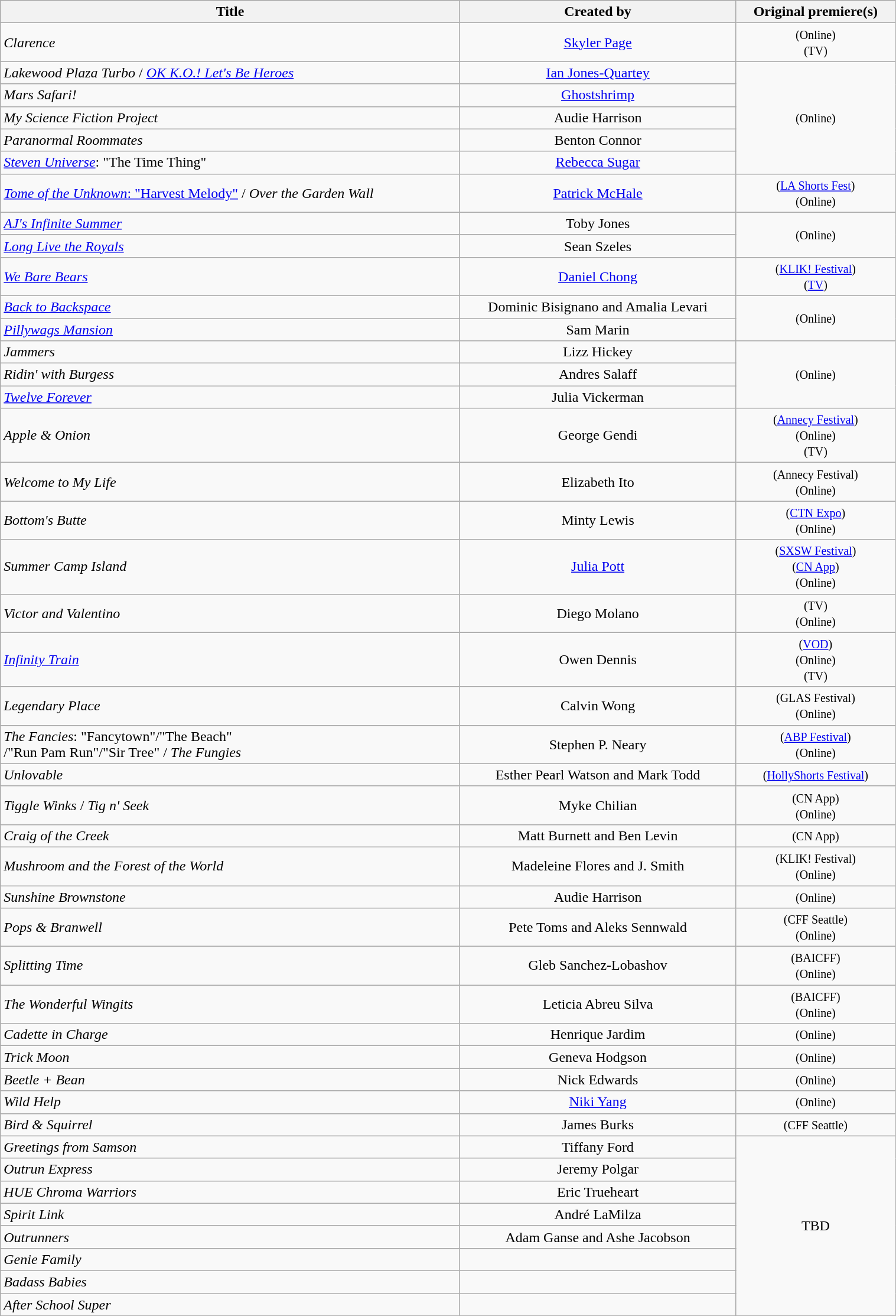<table class="wikitable plainrowheaders sortable" style="width:80%;text-align:center;">
<tr>
<th scope="col" style="width:%;">Title</th>
<th scope="col" style="width:%;">Created by</th>
<th scope="col" style="width:%;">Original premiere(s)</th>
</tr>
<tr>
<td scope="row" style="text-align:left;"><em>Clarence</em></td>
<td><a href='#'>Skyler Page</a></td>
<td> <small>(Online)</small><br> <small>(TV)</small></td>
</tr>
<tr>
<td scope="row" style="text-align:left;"><em>Lakewood Plaza Turbo</em> / <em><a href='#'>OK K.O.! Let's Be Heroes</a></em></td>
<td><a href='#'>Ian Jones-Quartey</a></td>
<td rowspan="5"> <small>(Online)</small></td>
</tr>
<tr>
<td scope="row" style="text-align:left;"><em>Mars Safari!</em></td>
<td><a href='#'>Ghostshrimp</a></td>
</tr>
<tr>
<td scope="row" style="text-align:left;"><em>My Science Fiction Project</em></td>
<td>Audie Harrison</td>
</tr>
<tr>
<td scope="row" style="text-align:left;"><em>Paranormal Roommates</em></td>
<td>Benton Connor</td>
</tr>
<tr>
<td scope="row" style="text-align:left;"><em><a href='#'>Steven Universe</a></em>: "The Time Thing"</td>
<td><a href='#'>Rebecca Sugar</a></td>
</tr>
<tr>
<td scope="row" style="text-align:left;"><a href='#'><em>Tome of the Unknown</em>: "Harvest Melody"</a> / <em>Over the Garden Wall</em></td>
<td><a href='#'>Patrick McHale</a></td>
<td> <small>(<a href='#'>LA Shorts Fest</a>)</small><br> <small>(Online)</small></td>
</tr>
<tr>
<td scope="row" style="text-align:left;"><em><a href='#'>AJ's Infinite Summer</a></em></td>
<td>Toby Jones</td>
<td rowspan="2"> <small>(Online)</small></td>
</tr>
<tr>
<td scope="row" style="text-align:left;"><em><a href='#'>Long Live the Royals</a></em></td>
<td>Sean Szeles</td>
</tr>
<tr>
<td scope="row" style="text-align:left;"><em><a href='#'>We Bare Bears</a></em></td>
<td><a href='#'>Daniel Chong</a></td>
<td> <small>(<a href='#'>KLIK! Festival</a>)</small><br> <small>(<a href='#'>TV</a>)</small></td>
</tr>
<tr>
<td scope="row" style="text-align:left;"><em><a href='#'>Back to Backspace</a></em></td>
<td>Dominic Bisignano and Amalia Levari</td>
<td rowspan="2"> <small>(Online)</small></td>
</tr>
<tr>
<td scope="row" style="text-align:left;"><em><a href='#'>Pillywags Mansion</a></em></td>
<td>Sam Marin</td>
</tr>
<tr>
<td scope="row" style="text-align:left;"><em>Jammers</em></td>
<td>Lizz Hickey</td>
<td rowspan="3"> <small>(Online)</small></td>
</tr>
<tr>
<td scope="row" style="text-align:left;"><em>Ridin' with Burgess</em></td>
<td>Andres Salaff</td>
</tr>
<tr>
<td scope="row" style="text-align:left;"><em><a href='#'>Twelve Forever</a></em></td>
<td>Julia Vickerman</td>
</tr>
<tr>
<td scope="row" style="text-align:left;"><em>Apple & Onion</em></td>
<td>George Gendi</td>
<td> <small>(<a href='#'>Annecy Festival</a>)</small><br> <small>(Online)</small><br> <small>(TV)</small></td>
</tr>
<tr>
<td scope="row" style="text-align:left;"><em>Welcome to My Life</em></td>
<td>Elizabeth Ito</td>
<td> <small>(Annecy Festival)</small><br> <small>(Online)</small></td>
</tr>
<tr>
<td scope="row" style="text-align:left;"><em>Bottom's Butte</em></td>
<td>Minty Lewis</td>
<td> <small>(<a href='#'>CTN Expo</a>)</small><br> <small>(Online)</small></td>
</tr>
<tr>
<td scope="row" style="text-align:left;"><em>Summer Camp Island</em></td>
<td><a href='#'>Julia Pott</a></td>
<td> <small>(<a href='#'>SXSW Festival</a>)</small><br> <small>(<a href='#'>CN App</a>)</small><br> <small>(Online)</small></td>
</tr>
<tr>
<td scope="row" style="text-align:left;"><em>Victor and Valentino</em></td>
<td>Diego Molano</td>
<td> <small>(TV)</small><br> <small>(Online)</small></td>
</tr>
<tr>
<td scope="row" style="text-align:left;"><em><a href='#'>Infinity Train</a></em></td>
<td>Owen Dennis</td>
<td> <small>(<a href='#'>VOD</a>)</small><br> <small>(Online)</small><br> <small>(TV)</small></td>
</tr>
<tr>
<td scope="row" style="text-align:left;"><em>Legendary Place</em></td>
<td>Calvin Wong</td>
<td> <small>(GLAS Festival)</small><br> <small>(Online)</small></td>
</tr>
<tr>
<td scope="row" style="text-align:left;"><em>The Fancies</em>: "Fancytown"/"The Beach"<br>/"Run Pam Run"/"Sir Tree" / <em>The Fungies</em></td>
<td>Stephen P. Neary</td>
<td> <small>(<a href='#'>ABP Festival</a>)</small><br> <small>(Online)</small></td>
</tr>
<tr>
<td scope="row" style="text-align:left;"><em>Unlovable</em></td>
<td>Esther Pearl Watson and Mark Todd</td>
<td> <small>(<a href='#'>HollyShorts Festival</a>)</small></td>
</tr>
<tr>
<td scope="row" style="text-align:left;"><em>Tiggle Winks</em> / <em>Tig n' Seek</em></td>
<td>Myke Chilian</td>
<td> <small>(CN App)</small><br> <small>(Online)</small></td>
</tr>
<tr>
<td scope="row" style="text-align:left;"><em>Craig of the Creek</em></td>
<td>Matt Burnett and Ben Levin</td>
<td> <small>(CN App)</small></td>
</tr>
<tr>
<td scope="row" style="text-align:left;"><em>Mushroom and the Forest of the World</em></td>
<td>Madeleine Flores and J. Smith</td>
<td> <small>(KLIK! Festival)</small><br> <small>(Online)</small></td>
</tr>
<tr>
<td scope="row" style="text-align:left;"><em>Sunshine Brownstone</em></td>
<td>Audie Harrison</td>
<td> <small>(Online)</small></td>
</tr>
<tr>
<td scope="row" style="text-align:left;"><em>Pops & Branwell</em></td>
<td>Pete Toms and Aleks Sennwald</td>
<td> <small>(CFF Seattle)</small><br> <small>(Online)</small></td>
</tr>
<tr>
<td scope="row" style="text-align:left;"><em>Splitting Time</em></td>
<td>Gleb Sanchez-Lobashov</td>
<td> <small>(BAICFF)</small><br> <small>(Online)</small></td>
</tr>
<tr>
<td scope="row" style="text-align:left;"><em>The Wonderful Wingits</em></td>
<td>Leticia Abreu Silva</td>
<td> <small>(BAICFF)</small><br> <small>(Online)</small></td>
</tr>
<tr>
<td scope="row" style="text-align:left;"><em>Cadette in Charge</em></td>
<td>Henrique Jardim</td>
<td> <small>(Online)</small></td>
</tr>
<tr>
<td scope="row" style="text-align:left;"><em>Trick Moon</em></td>
<td>Geneva Hodgson</td>
<td> <small>(Online)</small></td>
</tr>
<tr>
<td scope="row" style="text-align:left;"><em>Beetle + Bean</em></td>
<td>Nick Edwards</td>
<td> <small>(Online)</small></td>
</tr>
<tr>
<td scope="row" style="text-align:left;"><em>Wild Help</em></td>
<td><a href='#'>Niki Yang</a></td>
<td> <small>(Online)</small></td>
</tr>
<tr>
<td scope="row" style="text-align:left;"><em>Bird & Squirrel</em></td>
<td>James Burks</td>
<td> <small>(CFF Seattle)</small></td>
</tr>
<tr>
<td scope="row" style="text-align:left;"><em>Greetings from Samson</em></td>
<td>Tiffany Ford</td>
<td rowspan="8">TBD</td>
</tr>
<tr>
<td scope="row" style="text-align:left;"><em>Outrun Express</em></td>
<td>Jeremy Polgar</td>
</tr>
<tr>
<td scope="row" style="text-align:left;"><em>HUE Chroma Warriors</em></td>
<td>Eric Trueheart</td>
</tr>
<tr>
<td scope="row" style="text-align:left;"><em>Spirit Link</em></td>
<td>André LaMilza</td>
</tr>
<tr>
<td scope="row" style="text-align:left;"><em>Outrunners</em></td>
<td>Adam Ganse and Ashe Jacobson</td>
</tr>
<tr>
<td scope="row" style="text-align:left;"><em>Genie Family</em></td>
<td></td>
</tr>
<tr>
<td scope="row" style="text-align:left;"><em>Badass Babies</em></td>
<td></td>
</tr>
<tr>
<td scope="row" style="text-align:left;"><em>After School Super</em></td>
<td></td>
</tr>
</table>
